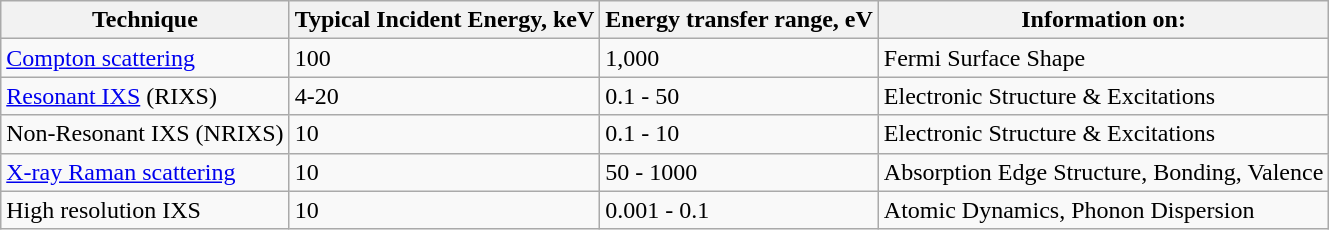<table class="wikitable">
<tr>
<th>Technique</th>
<th>Typical Incident Energy, keV</th>
<th>Energy transfer range, eV</th>
<th>Information on:</th>
</tr>
<tr>
<td><a href='#'>Compton scattering</a></td>
<td>100</td>
<td>1,000</td>
<td>Fermi Surface Shape</td>
</tr>
<tr>
<td><a href='#'>Resonant IXS</a> (RIXS)</td>
<td>4-20</td>
<td>0.1 - 50</td>
<td>Electronic Structure & Excitations</td>
</tr>
<tr>
<td>Non-Resonant IXS (NRIXS)</td>
<td>10</td>
<td>0.1 - 10</td>
<td>Electronic Structure & Excitations</td>
</tr>
<tr>
<td><a href='#'>X-ray Raman scattering</a></td>
<td>10</td>
<td>50 - 1000</td>
<td>Absorption Edge Structure, Bonding, Valence</td>
</tr>
<tr>
<td>High resolution IXS</td>
<td>10</td>
<td>0.001 - 0.1</td>
<td>Atomic Dynamics, Phonon Dispersion</td>
</tr>
</table>
